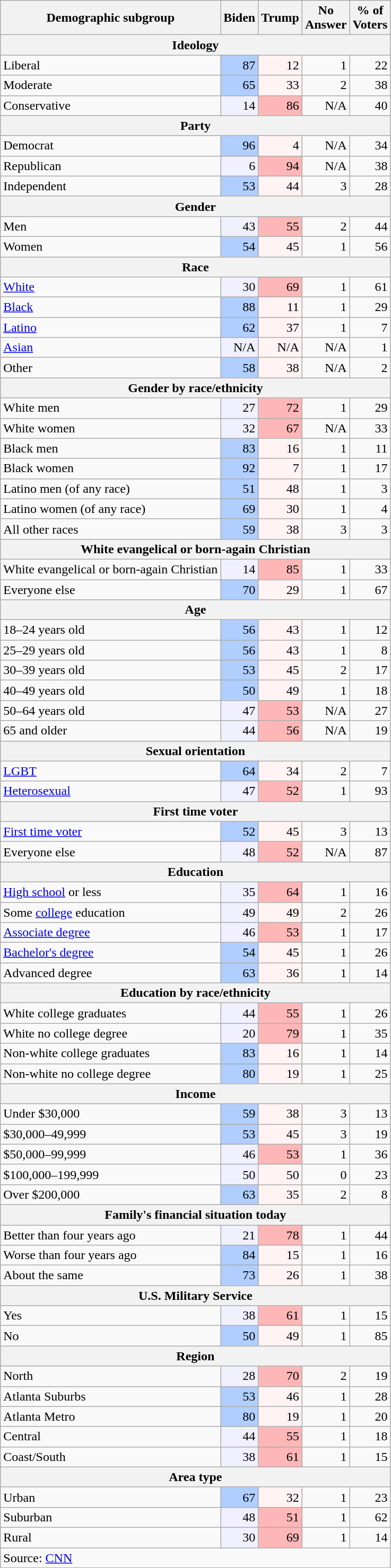<table class="wikitable">
<tr>
<th>Demographic subgroup</th>
<th>Biden</th>
<th>Trump</th>
<th>No<br>Answer</th>
<th>% of<br>Voters</th>
</tr>
<tr>
<th colspan="5">Ideology</th>
</tr>
<tr>
<td>Liberal</td>
<td style="text-align:right; background:#b0ceff;">87</td>
<td style="text-align:right; background:#fff3f3;">12</td>
<td style="text-align:right;">1</td>
<td style="text-align:right;">22</td>
</tr>
<tr>
<td>Moderate</td>
<td style="text-align:right; background:#b0ceff;">65</td>
<td style="text-align:right; background:#fff3f3;">33</td>
<td style="text-align:right;">2</td>
<td style="text-align:right;">38</td>
</tr>
<tr>
<td>Conservative</td>
<td style="text-align:right; background:#f0f0ff;">14</td>
<td style="text-align:right; background:#ffb6b6;">86</td>
<td style="text-align:right;">N/A</td>
<td style="text-align:right;">40</td>
</tr>
<tr>
<th colspan="5">Party</th>
</tr>
<tr>
<td>Democrat</td>
<td style="text-align:right; background:#b0ceff;">96</td>
<td style="text-align:right; background:#fff3f3;">4</td>
<td style="text-align:right;">N/A</td>
<td style="text-align:right;">34</td>
</tr>
<tr>
<td>Republican</td>
<td style="text-align:right; background:#f0f0ff;">6</td>
<td style="text-align:right; background:#ffb6b6;">94</td>
<td style="text-align:right;">N/A</td>
<td style="text-align:right;">38</td>
</tr>
<tr>
<td>Independent</td>
<td style="text-align:right; background:#b0ceff;">53</td>
<td style="text-align:right; background:#fff3f3;">44</td>
<td style="text-align:right;">3</td>
<td style="text-align:right;">28</td>
</tr>
<tr>
<th colspan="5">Gender</th>
</tr>
<tr>
<td>Men</td>
<td style="text-align:right; background:#f0f0ff;">43</td>
<td style="text-align:right; background:#ffb6b6;">55</td>
<td style="text-align:right;">2</td>
<td style="text-align:right;">44</td>
</tr>
<tr>
<td>Women</td>
<td style="text-align:right; background:#b0ceff;">54</td>
<td style="text-align:right; background:#fff3f3;">45</td>
<td style="text-align:right;">1</td>
<td style="text-align:right;">56</td>
</tr>
<tr>
<th colspan="5">Race</th>
</tr>
<tr>
<td><a href='#'>White</a></td>
<td style="text-align:right; background:#f0f0ff;">30</td>
<td style="text-align:right; background:#ffb6b6;">69</td>
<td style="text-align:right;">1</td>
<td style="text-align:right;">61</td>
</tr>
<tr>
<td><a href='#'>Black</a></td>
<td style="text-align:right; background:#b0ceff;">88</td>
<td style="text-align:right; background:#fff3f3;">11</td>
<td style="text-align:right;">1</td>
<td style="text-align:right;">29</td>
</tr>
<tr>
<td><a href='#'>Latino</a></td>
<td style="text-align:right; background:#b0ceff;">62</td>
<td style="text-align:right; background:#fff3f3;">37</td>
<td style="text-align:right;">1</td>
<td style="text-align:right;">7</td>
</tr>
<tr>
<td><a href='#'>Asian</a></td>
<td style="text-align:right; background:#f0f0ff;">N/A</td>
<td style="text-align:right; background:#fff3f3;">N/A</td>
<td style="text-align:right;">N/A</td>
<td style="text-align:right;">1</td>
</tr>
<tr>
<td>Other</td>
<td style="text-align:right; background:#b0ceff;">58</td>
<td style="text-align:right; background:#fff3f3;">38</td>
<td style="text-align:right;">N/A</td>
<td style="text-align:right;">2</td>
</tr>
<tr>
<th colspan=5>Gender by race/ethnicity</th>
</tr>
<tr>
<td>White men</td>
<td style="text-align:right; background:#f0f0ff;">27</td>
<td style="text-align:right; background:#ffb6b6;">72</td>
<td style="text-align:right;">1</td>
<td style="text-align:right;">29</td>
</tr>
<tr>
<td>White women</td>
<td style="text-align:right; background:#f0f0ff;">32</td>
<td style="text-align:right; background:#ffb6b6;">67</td>
<td style="text-align:right;">N/A</td>
<td style="text-align:right;">33</td>
</tr>
<tr>
<td>Black men</td>
<td style="text-align:right; background:#b0ceff;">83</td>
<td style="text-align:right; background:#fff3f3;">16</td>
<td style="text-align:right;">1</td>
<td style="text-align:right;">11</td>
</tr>
<tr>
<td>Black women</td>
<td style="text-align:right; background:#b0ceff;">92</td>
<td style="text-align:right; background:#fff3f3;">7</td>
<td style="text-align:right;">1</td>
<td style="text-align:right;">17</td>
</tr>
<tr>
<td>Latino men (of any race)</td>
<td style="text-align:right; background:#b0ceff;">51</td>
<td style="text-align:right; background:#fff3f3;">48</td>
<td style="text-align:right;">1</td>
<td style="text-align:right;">3</td>
</tr>
<tr>
<td>Latino women (of any race)</td>
<td style="text-align:right; background:#b0ceff;">69</td>
<td style="text-align:right; background:#fff3f3;">30</td>
<td style="text-align:right;">1</td>
<td style="text-align:right;">4</td>
</tr>
<tr>
<td>All other races</td>
<td style="text-align:right; background:#b0ceff;">59</td>
<td style="text-align:right; background:#fff3f3;">38</td>
<td style="text-align:right;">3</td>
<td style="text-align:right;">3</td>
</tr>
<tr>
<th colspan=5>White evangelical or born-again Christian</th>
</tr>
<tr>
<td>White evangelical or born-again Christian</td>
<td style="text-align:right; background:#f0f0ff;">14</td>
<td style="text-align:right; background:#ffb6b6;">85</td>
<td style="text-align:right;">1</td>
<td style="text-align:right;">33</td>
</tr>
<tr>
<td>Everyone else</td>
<td style="text-align:right; background:#b0ceff;">70</td>
<td style="text-align:right; background:#fff3f3;">29</td>
<td style="text-align:right;">1</td>
<td style="text-align:right;">67</td>
</tr>
<tr>
<th colspan="5">Age</th>
</tr>
<tr>
<td>18–24 years old</td>
<td style="text-align:right; background:#b0ceff;">56</td>
<td style="text-align:right; background:#fff3f3;">43</td>
<td style="text-align:right;">1</td>
<td style="text-align:right;">12</td>
</tr>
<tr>
<td>25–29 years old</td>
<td style="text-align:right; background:#b0ceff;">56</td>
<td style="text-align:right; background:#fff3f3;">43</td>
<td style="text-align:right;">1</td>
<td style="text-align:right;">8</td>
</tr>
<tr>
<td>30–39 years old</td>
<td style="text-align:right; background:#b0ceff;">53</td>
<td style="text-align:right; background:#fff3f3;">45</td>
<td style="text-align:right;">2</td>
<td style="text-align:right;">17</td>
</tr>
<tr>
<td>40–49 years old</td>
<td style="text-align:right; background:#b0ceff;">50</td>
<td style="text-align:right; background:#fff3f3;">49</td>
<td style="text-align:right;">1</td>
<td style="text-align:right;">18</td>
</tr>
<tr>
<td>50–64 years old</td>
<td style="text-align:right; background:#f0f0ff;">47</td>
<td style="text-align:right; background:#ffb6b6;">53</td>
<td style="text-align:right;">N/A</td>
<td style="text-align:right;">27</td>
</tr>
<tr>
<td>65 and older</td>
<td style="text-align:right; background:#f0f0ff;">44</td>
<td style="text-align:right; background:#ffb6b6;">56</td>
<td style="text-align:right;">N/A</td>
<td style="text-align:right;">19</td>
</tr>
<tr>
<th colspan=5>Sexual orientation</th>
</tr>
<tr>
<td><a href='#'>LGBT</a></td>
<td style="text-align:right; background:#b0ceff;">64</td>
<td style="text-align:right; background:#fff3f3;">34</td>
<td style="text-align:right;">2</td>
<td style="text-align:right;">7</td>
</tr>
<tr>
<td><a href='#'>Heterosexual</a></td>
<td style="text-align:right; background:#f0f0ff;">47</td>
<td style="text-align:right; background:#ffb6b6;">52</td>
<td style="text-align:right;">1</td>
<td style="text-align:right;">93</td>
</tr>
<tr>
<th colspan=5>First time voter</th>
</tr>
<tr>
<td><a href='#'>First time voter</a></td>
<td style="text-align:right; background:#b0ceff;">52</td>
<td style="text-align:right; background:#fff3f3;">45</td>
<td style="text-align:right;">3</td>
<td style="text-align:right;">13</td>
</tr>
<tr>
<td>Everyone else</td>
<td style="text-align:right; background:#f0f0ff;">48</td>
<td style="text-align:right; background:#ffb6b6;">52</td>
<td style="text-align:right;">N/A</td>
<td style="text-align:right;">87</td>
</tr>
<tr>
<th colspan="5">Education</th>
</tr>
<tr>
<td><a href='#'>High school</a> or less</td>
<td style="text-align:right; background:#f0f0ff;">35</td>
<td style="text-align:right; background:#ffb6b6;">64</td>
<td style="text-align:right;">1</td>
<td style="text-align:right;">16</td>
</tr>
<tr>
<td>Some <a href='#'>college</a> education</td>
<td style="text-align:right; background:#f0f0ff;">49</td>
<td style="text-align:right; background:#fff3f3;">49</td>
<td style="text-align:right;">2</td>
<td style="text-align:right;">26</td>
</tr>
<tr>
<td><a href='#'>Associate degree</a></td>
<td style="text-align:right; background:#f0f0ff;">46</td>
<td style="text-align:right; background:#ffb6b6;">53</td>
<td style="text-align:right;">1</td>
<td style="text-align:right;">17</td>
</tr>
<tr>
<td><a href='#'>Bachelor's degree</a></td>
<td style="text-align:right; background:#b0ceff;">54</td>
<td style="text-align:right; background:#fff3f3;">45</td>
<td style="text-align:right;">1</td>
<td style="text-align:right;">26</td>
</tr>
<tr>
<td>Advanced degree</td>
<td style="text-align:right; background:#b0ceff;">63</td>
<td style="text-align:right; background:#fff3f3;">36</td>
<td style="text-align:right;">1</td>
<td style="text-align:right;">14</td>
</tr>
<tr>
<th colspan=5>Education by race/ethnicity</th>
</tr>
<tr>
<td>White college graduates</td>
<td style="text-align:right; background:#f0f0ff;">44</td>
<td style="text-align:right; background:#ffb6b6;">55</td>
<td style="text-align:right;">1</td>
<td style="text-align:right;">26</td>
</tr>
<tr>
<td>White no college degree</td>
<td style="text-align:right; background:#f0f0ff;">20</td>
<td style="text-align:right; background:#ffb6b6;">79</td>
<td style="text-align:right;">1</td>
<td style="text-align:right;">35</td>
</tr>
<tr>
<td>Non-white college graduates</td>
<td style="text-align:right; background:#b0ceff;">83</td>
<td style="text-align:right; background:#fff3f3;">16</td>
<td style="text-align:right;">1</td>
<td style="text-align:right;">14</td>
</tr>
<tr>
<td>Non-white no college degree</td>
<td style="text-align:right; background:#b0ceff;">80</td>
<td style="text-align:right; background:#fff3f3;">19</td>
<td style="text-align:right;">1</td>
<td style="text-align:right;">25</td>
</tr>
<tr>
<th colspan=5>Income</th>
</tr>
<tr>
<td>Under $30,000</td>
<td style="text-align:right; background:#b0ceff;">59</td>
<td style="text-align:right; background:#fff3f3;">38</td>
<td style="text-align:right;">3</td>
<td style="text-align:right;">13</td>
</tr>
<tr>
<td>$30,000–49,999</td>
<td style="text-align:right; background:#b0ceff;">53</td>
<td style="text-align:right; background:#fff3f3;">45</td>
<td style="text-align:right;">3</td>
<td style="text-align:right;">19</td>
</tr>
<tr>
<td>$50,000–99,999</td>
<td style="text-align:right; background:#f0f0ff;">46</td>
<td style="text-align:right; background:#ffb6b6;">53</td>
<td style="text-align:right;">1</td>
<td style="text-align:right;">36</td>
</tr>
<tr>
<td>$100,000–199,999</td>
<td style="text-align:right; background:#f0f0ff;">50</td>
<td style="text-align:right; background:#fff3f3;">50</td>
<td style="text-align:right;">0</td>
<td style="text-align:right;">23</td>
</tr>
<tr>
<td>Over $200,000</td>
<td style="text-align:right; background:#b0ceff;">63</td>
<td style="text-align:right; background:#fff3f3;">35</td>
<td style="text-align:right;">2</td>
<td style="text-align:right;">8</td>
</tr>
<tr>
<th colspan="5">Family's financial situation today</th>
</tr>
<tr>
<td>Better than four years ago</td>
<td style="text-align:right; background:#f0f0ff;">21</td>
<td style="text-align:right; background:#ffb6b6;">78</td>
<td style="text-align:right;">1</td>
<td style="text-align:right;">44</td>
</tr>
<tr>
<td>Worse than four years ago</td>
<td style="text-align:right; background:#b0ceff;">84</td>
<td style="text-align:right; background:#fff3f3;">15</td>
<td style="text-align:right;">1</td>
<td style="text-align:right;">16</td>
</tr>
<tr>
<td>About the same</td>
<td style="text-align:right; background:#b0ceff;">73</td>
<td style="text-align:right; background:#fff3f3;">26</td>
<td style="text-align:right;">1</td>
<td style="text-align:right;">38</td>
</tr>
<tr>
<th colspan="5">U.S. Military Service</th>
</tr>
<tr>
<td>Yes</td>
<td style="text-align:right; background:#f0f0ff;">38</td>
<td style="text-align:right; background:#ffb6b6;">61</td>
<td style="text-align:right;">1</td>
<td style="text-align:right;">15</td>
</tr>
<tr>
<td>No</td>
<td style="text-align:right; background:#b0ceff;">50</td>
<td style="text-align:right; background:#fff3f3;">49</td>
<td style="text-align:right;">1</td>
<td style="text-align:right;">85</td>
</tr>
<tr>
<th colspan="5">Region</th>
</tr>
<tr>
<td>North</td>
<td style="text-align:right; background:#f0f0ff;">28</td>
<td style="text-align:right; background:#ffb6b6;">70</td>
<td style="text-align:right;">2</td>
<td style="text-align:right;">19</td>
</tr>
<tr>
<td>Atlanta Suburbs</td>
<td style="text-align:right; background:#b0ceff;">53</td>
<td style="text-align:right; background:#fff3f3;">46</td>
<td style="text-align:right;">1</td>
<td style="text-align:right;">28</td>
</tr>
<tr>
<td>Atlanta Metro</td>
<td style="text-align:right; background:#b0ceff;">80</td>
<td style="text-align:right; background:#fff3f3;">19</td>
<td style="text-align:right;">1</td>
<td style="text-align:right;">20</td>
</tr>
<tr>
<td>Central</td>
<td style="text-align:right; background:#f0f0ff;">44</td>
<td style="text-align:right; background:#ffb6b6;">55</td>
<td style="text-align:right;">1</td>
<td style="text-align:right;">18</td>
</tr>
<tr>
<td>Coast/South</td>
<td style="text-align:right; background:#f0f0ff;">38</td>
<td style="text-align:right; background:#ffb6b6;">61</td>
<td style="text-align:right;">1</td>
<td style="text-align:right;">15</td>
</tr>
<tr>
<th colspan="5">Area type</th>
</tr>
<tr>
<td>Urban</td>
<td style="text-align:right; background:#b0ceff;">67</td>
<td style="text-align:right; background:#fff3f3;">32</td>
<td style="text-align:right;">1</td>
<td style="text-align:right;">23</td>
</tr>
<tr>
<td>Suburban</td>
<td style="text-align:right; background:#f0f0ff;">48</td>
<td style="text-align:right; background:#ffb6b6;">51</td>
<td style="text-align:right;">1</td>
<td style="text-align:right;">62</td>
</tr>
<tr>
<td>Rural</td>
<td style="text-align:right; background:#f0f0ff;">30</td>
<td style="text-align:right; background:#ffb6b6;">69</td>
<td style="text-align:right;">1</td>
<td style="text-align:right;">14</td>
</tr>
<tr>
<td colspan="5">Source: <a href='#'>CNN</a></td>
</tr>
</table>
